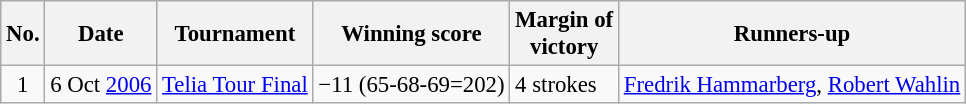<table class="wikitable" style="font-size:95%;">
<tr>
<th>No.</th>
<th>Date</th>
<th>Tournament</th>
<th>Winning score</th>
<th>Margin of<br>victory</th>
<th>Runners-up</th>
</tr>
<tr>
<td align=center>1</td>
<td align=right>6 Oct <a href='#'>2006</a></td>
<td><a href='#'>Telia Tour Final</a></td>
<td>−11 (65-68-69=202)</td>
<td>4 strokes</td>
<td> <a href='#'>Fredrik Hammarberg</a>,  <a href='#'>Robert Wahlin</a></td>
</tr>
</table>
